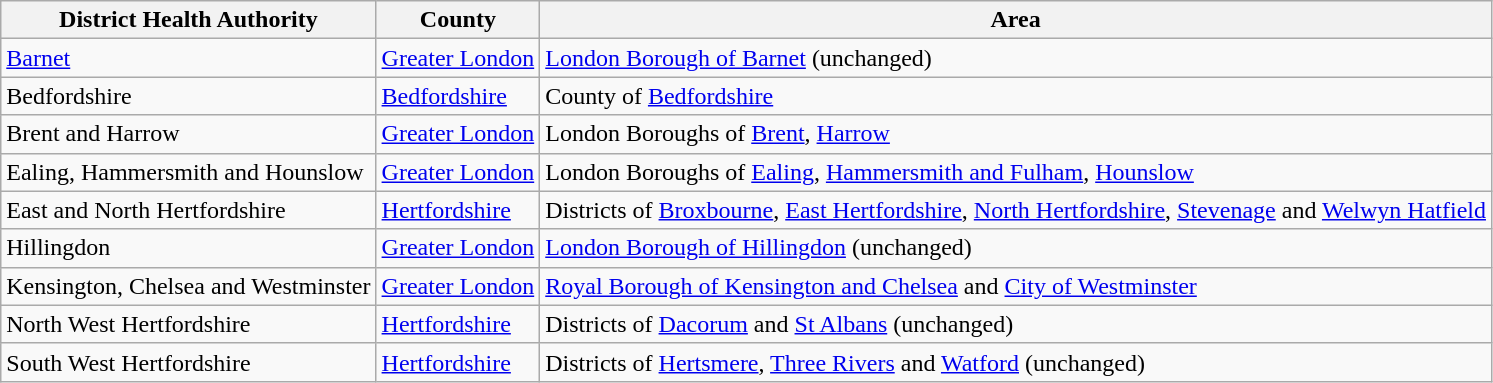<table class="wikitable">
<tr>
<th>District Health Authority</th>
<th>County</th>
<th>Area</th>
</tr>
<tr>
<td><a href='#'>Barnet</a></td>
<td><a href='#'>Greater London</a></td>
<td><a href='#'>London Borough of Barnet</a> (unchanged)</td>
</tr>
<tr>
<td>Bedfordshire</td>
<td><a href='#'>Bedfordshire</a></td>
<td>County of <a href='#'>Bedfordshire</a></td>
</tr>
<tr>
<td>Brent and Harrow</td>
<td><a href='#'>Greater London</a></td>
<td>London Boroughs of <a href='#'>Brent</a>, <a href='#'>Harrow</a></td>
</tr>
<tr>
<td>Ealing, Hammersmith and Hounslow</td>
<td><a href='#'>Greater London</a></td>
<td>London Boroughs of <a href='#'>Ealing</a>, <a href='#'>Hammersmith and Fulham</a>, <a href='#'>Hounslow</a></td>
</tr>
<tr>
<td>East and North Hertfordshire</td>
<td><a href='#'>Hertfordshire</a></td>
<td>Districts of <a href='#'>Broxbourne</a>, <a href='#'>East Hertfordshire</a>, <a href='#'>North Hertfordshire</a>, <a href='#'>Stevenage</a> and <a href='#'>Welwyn Hatfield</a></td>
</tr>
<tr>
<td>Hillingdon</td>
<td><a href='#'>Greater London</a></td>
<td><a href='#'>London Borough of Hillingdon</a> (unchanged)</td>
</tr>
<tr>
<td>Kensington, Chelsea and Westminster</td>
<td><a href='#'>Greater London</a></td>
<td><a href='#'>Royal Borough of Kensington and Chelsea</a> and <a href='#'>City of Westminster</a></td>
</tr>
<tr>
<td>North West Hertfordshire</td>
<td><a href='#'>Hertfordshire</a></td>
<td>Districts of <a href='#'>Dacorum</a> and <a href='#'>St Albans</a> (unchanged)</td>
</tr>
<tr>
<td>South West Hertfordshire</td>
<td><a href='#'>Hertfordshire</a></td>
<td>Districts of <a href='#'>Hertsmere</a>, <a href='#'>Three Rivers</a> and <a href='#'>Watford</a> (unchanged)</td>
</tr>
</table>
